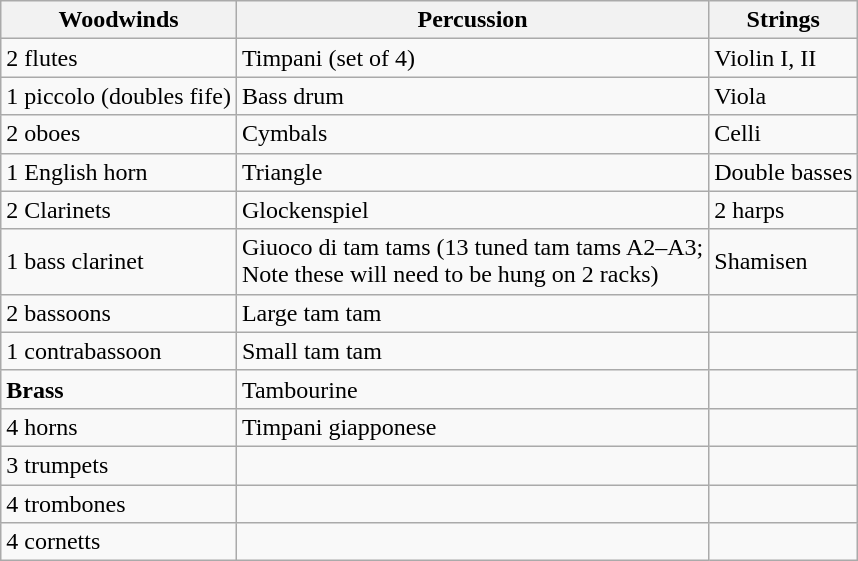<table class="wikitable">
<tr>
<th>Woodwinds</th>
<th>Percussion</th>
<th>Strings</th>
</tr>
<tr>
<td>2 flutes</td>
<td>Timpani (set of 4)</td>
<td>Violin I, II</td>
</tr>
<tr>
<td>1 piccolo (doubles fife)</td>
<td>Bass drum</td>
<td>Viola</td>
</tr>
<tr>
<td>2 oboes</td>
<td>Cymbals</td>
<td>Celli</td>
</tr>
<tr>
<td>1 English horn</td>
<td>Triangle</td>
<td>Double basses</td>
</tr>
<tr>
<td>2 Clarinets</td>
<td>Glockenspiel</td>
<td>2 harps</td>
</tr>
<tr>
<td>1 bass clarinet</td>
<td>Giuoco di tam tams (13 tuned tam tams A2–A3;<br>Note these will need to be hung on 2 racks)</td>
<td>Shamisen</td>
</tr>
<tr>
<td>2 bassoons</td>
<td>Large tam tam</td>
<td></td>
</tr>
<tr>
<td>1 contrabassoon</td>
<td>Small tam tam</td>
<td></td>
</tr>
<tr>
<td><strong>Brass</strong></td>
<td>Tambourine</td>
<td></td>
</tr>
<tr>
<td>4 horns</td>
<td>Timpani giapponese</td>
<td></td>
</tr>
<tr>
<td>3 trumpets</td>
<td></td>
<td></td>
</tr>
<tr>
<td>4 trombones</td>
<td></td>
<td></td>
</tr>
<tr>
<td>4 cornetts</td>
<td></td>
<td></td>
</tr>
</table>
